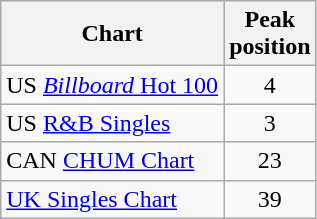<table class="wikitable sortable">
<tr>
<th>Chart</th>
<th>Peak<br>position</th>
</tr>
<tr>
<td>US <a href='#'><em>Billboard</em> Hot 100</a></td>
<td align="center">4</td>
</tr>
<tr>
<td>US <a href='#'>R&B Singles</a></td>
<td align="center">3</td>
</tr>
<tr>
<td>CAN <a href='#'>CHUM Chart</a></td>
<td align="center">23</td>
</tr>
<tr>
<td><a href='#'>UK Singles Chart</a></td>
<td align="center">39</td>
</tr>
</table>
